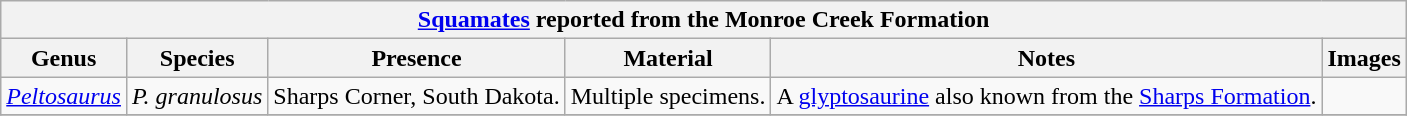<table class="wikitable" align="center">
<tr>
<th colspan="6" align="center"><strong><a href='#'>Squamates</a> reported from the Monroe Creek Formation</strong></th>
</tr>
<tr>
<th>Genus</th>
<th>Species</th>
<th>Presence</th>
<th><strong>Material</strong></th>
<th>Notes</th>
<th>Images</th>
</tr>
<tr>
<td><em><a href='#'>Peltosaurus</a></em></td>
<td><em>P. granulosus</em></td>
<td>Sharps Corner, South Dakota.</td>
<td>Multiple specimens.</td>
<td>A <a href='#'>glyptosaurine</a> also known from the <a href='#'>Sharps Formation</a>.</td>
<td></td>
</tr>
<tr>
</tr>
</table>
